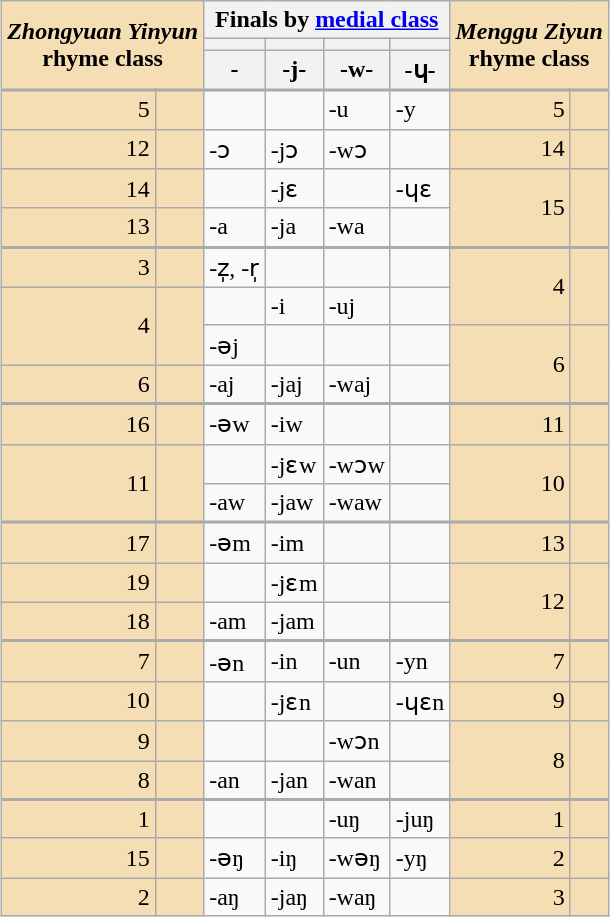<table class="wikitable" style="margin: 1em auto 1em auto;">
<tr>
<th scope="col" colspan="2" rowspan="3" style="background-color: #f5deb3;"><em>Zhongyuan Yinyun</em><br>rhyme class</th>
<th scope="col" colspan="4">Finals by <a href='#'>medial class</a></th>
<th scope="col" colspan="2" rowspan="3" style="background-color: #f5deb3;"><em>Menggu Ziyun</em><br>rhyme class</th>
</tr>
<tr>
<th scope="col"></th>
<th scope="col"></th>
<th scope="col"></th>
<th scope="col"></th>
</tr>
<tr>
<th scope="col">-</th>
<th scope="col">-j-</th>
<th scope="col">-w-</th>
<th scope="col">-ɥ-</th>
</tr>
<tr style="border-top: 2px solid #aaa;">
<td align="right" style="background-color: #f5deb3;">5</td>
<td style="background-color: #f5deb3;"> </td>
<td></td>
<td></td>
<td>-u</td>
<td>-y</td>
<td align="right" style="background-color: #f5deb3;">5</td>
<td style="background-color: #f5deb3;"> </td>
</tr>
<tr>
<td align="right" style="background-color: #f5deb3;">12</td>
<td style="background-color: #f5deb3;"> </td>
<td>-ɔ</td>
<td>-jɔ</td>
<td>-wɔ</td>
<td></td>
<td align="right" style="background-color: #f5deb3;">14</td>
<td style="background-color: #f5deb3;"> </td>
</tr>
<tr>
<td align="right" style="background-color: #f5deb3;">14</td>
<td style="background-color: #f5deb3;"> </td>
<td></td>
<td>-jɛ</td>
<td></td>
<td>-ɥɛ</td>
<td align="right" rowspan="2" style="background-color: #f5deb3;">15</td>
<td rowspan="2" style="background-color: #f5deb3;"> </td>
</tr>
<tr>
<td align="right" style="background-color: #f5deb3;">13</td>
<td style="background-color: #f5deb3;"> </td>
<td>-a</td>
<td>-ja</td>
<td>-wa</td>
<td></td>
</tr>
<tr style="border-top: 2px solid #aaa;">
<td align="right" style="background-color: #f5deb3;">3</td>
<td style="background-color: #f5deb3;"> </td>
<td>-z̩, -r̩</td>
<td></td>
<td></td>
<td></td>
<td align="right" rowspan="2" style="background-color: #f5deb3;">4</td>
<td rowspan="2" style="background-color: #f5deb3;"> </td>
</tr>
<tr>
<td align="right" rowspan="2" style="background-color: #f5deb3;">4</td>
<td rowspan="2" style="background-color: #f5deb3;"> </td>
<td></td>
<td>-i</td>
<td>-uj</td>
<td></td>
</tr>
<tr>
<td>-əj</td>
<td></td>
<td></td>
<td></td>
<td align="right" rowspan="2" style="background-color: #f5deb3;">6</td>
<td rowspan="2" style="background-color: #f5deb3;"> </td>
</tr>
<tr>
<td align="right" style="background-color: #f5deb3;">6</td>
<td style="background-color: #f5deb3;"> </td>
<td>-aj</td>
<td>-jaj</td>
<td>-waj</td>
<td></td>
</tr>
<tr style="border-top: 2px solid #aaa;">
<td align="right" style="background-color: #f5deb3;">16</td>
<td style="background-color: #f5deb3;"> </td>
<td>-əw</td>
<td>-iw</td>
<td></td>
<td></td>
<td align="right" style="background-color: #f5deb3;">11</td>
<td style="background-color: #f5deb3;"> </td>
</tr>
<tr>
<td rowspan="2" align="right" style="background-color: #f5deb3;">11</td>
<td rowspan="2" style="background-color: #f5deb3;"> </td>
<td></td>
<td>-jɛw</td>
<td>-wɔw</td>
<td></td>
<td align="right" rowspan="2" style="background-color: #f5deb3;">10</td>
<td rowspan="2" style="background-color: #f5deb3;"> </td>
</tr>
<tr>
<td>-aw</td>
<td>-jaw</td>
<td>-waw</td>
<td></td>
</tr>
<tr style="border-top: 2px solid #aaa;">
<td align="right" style="background-color: #f5deb3;">17</td>
<td style="background-color: #f5deb3;"> </td>
<td>-əm</td>
<td>-im</td>
<td></td>
<td></td>
<td align="right" style="background-color: #f5deb3;">13</td>
<td style="background-color: #f5deb3;"> </td>
</tr>
<tr>
<td align="right" style="background-color: #f5deb3;">19</td>
<td style="background-color: #f5deb3;"> </td>
<td></td>
<td>-jɛm</td>
<td></td>
<td></td>
<td align="right" rowspan="2" style="background-color: #f5deb3;">12</td>
<td rowspan="2" style="background-color: #f5deb3;"> </td>
</tr>
<tr>
<td align="right" style="background-color: #f5deb3;">18</td>
<td style="background-color: #f5deb3;"> </td>
<td>-am</td>
<td>-jam</td>
<td></td>
<td></td>
</tr>
<tr style="border-top: 2px solid #aaa;">
<td align="right" style="background-color: #f5deb3;">7</td>
<td style="background-color: #f5deb3;"> </td>
<td>-ən</td>
<td>-in</td>
<td>-un</td>
<td>-yn</td>
<td align="right" style="background-color: #f5deb3;">7</td>
<td style="background-color: #f5deb3;"> </td>
</tr>
<tr>
<td align="right" style="background-color: #f5deb3;">10</td>
<td style="background-color: #f5deb3;"> </td>
<td></td>
<td>-jɛn</td>
<td></td>
<td>-ɥɛn</td>
<td align="right" style="background-color: #f5deb3;">9</td>
<td style="background-color: #f5deb3;"> </td>
</tr>
<tr>
<td align="right" style="background-color: #f5deb3;">9</td>
<td style="background-color: #f5deb3;"> </td>
<td></td>
<td></td>
<td>-wɔn</td>
<td></td>
<td align="right" rowspan="2" style="background-color: #f5deb3;">8</td>
<td rowspan="2" style="background-color: #f5deb3;"> </td>
</tr>
<tr>
<td align="right" style="background-color: #f5deb3;">8</td>
<td style="background-color: #f5deb3;"> </td>
<td>-an</td>
<td>-jan</td>
<td>-wan</td>
<td></td>
</tr>
<tr style="border-top: 2px solid #aaa;">
<td align="right" style="background-color: #f5deb3;">1</td>
<td style="background-color: #f5deb3;"> </td>
<td></td>
<td></td>
<td>-uŋ</td>
<td>-juŋ</td>
<td align="right" style="background-color: #f5deb3;">1</td>
<td style="background-color: #f5deb3;"> </td>
</tr>
<tr>
<td align="right" style="background-color: #f5deb3;">15</td>
<td style="background-color: #f5deb3;"> </td>
<td>-əŋ</td>
<td>-iŋ</td>
<td>-wəŋ</td>
<td>-yŋ</td>
<td align="right" style="background-color: #f5deb3;">2</td>
<td style="background-color: #f5deb3;"> </td>
</tr>
<tr>
<td align="right" style="background-color: #f5deb3;">2</td>
<td style="background-color: #f5deb3;"> </td>
<td>-aŋ</td>
<td>-jaŋ</td>
<td>-waŋ</td>
<td></td>
<td align="right" style="background-color: #f5deb3;">3</td>
<td style="background-color: #f5deb3;"> </td>
</tr>
</table>
